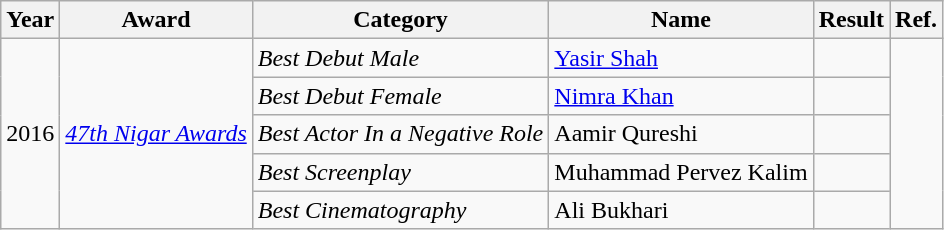<table class="wikitable">
<tr>
<th>Year</th>
<th>Award</th>
<th>Category</th>
<th>Name</th>
<th>Result</th>
<th>Ref.</th>
</tr>
<tr>
<td rowspan="5">2016</td>
<td rowspan="5"><em><a href='#'>47th Nigar Awards</a></em></td>
<td><em>Best Debut Male</em></td>
<td><a href='#'>Yasir Shah</a></td>
<td></td>
<td rowspan="5"></td>
</tr>
<tr>
<td><em>Best Debut Female</em></td>
<td><a href='#'>Nimra Khan</a></td>
<td></td>
</tr>
<tr>
<td><em>Best Actor In a Negative Role</em></td>
<td>Aamir Qureshi</td>
<td></td>
</tr>
<tr>
<td><em>Best Screenplay</em></td>
<td>Muhammad Pervez Kalim</td>
<td></td>
</tr>
<tr>
<td><em>Best Cinematography</em></td>
<td>Ali Bukhari</td>
<td></td>
</tr>
</table>
